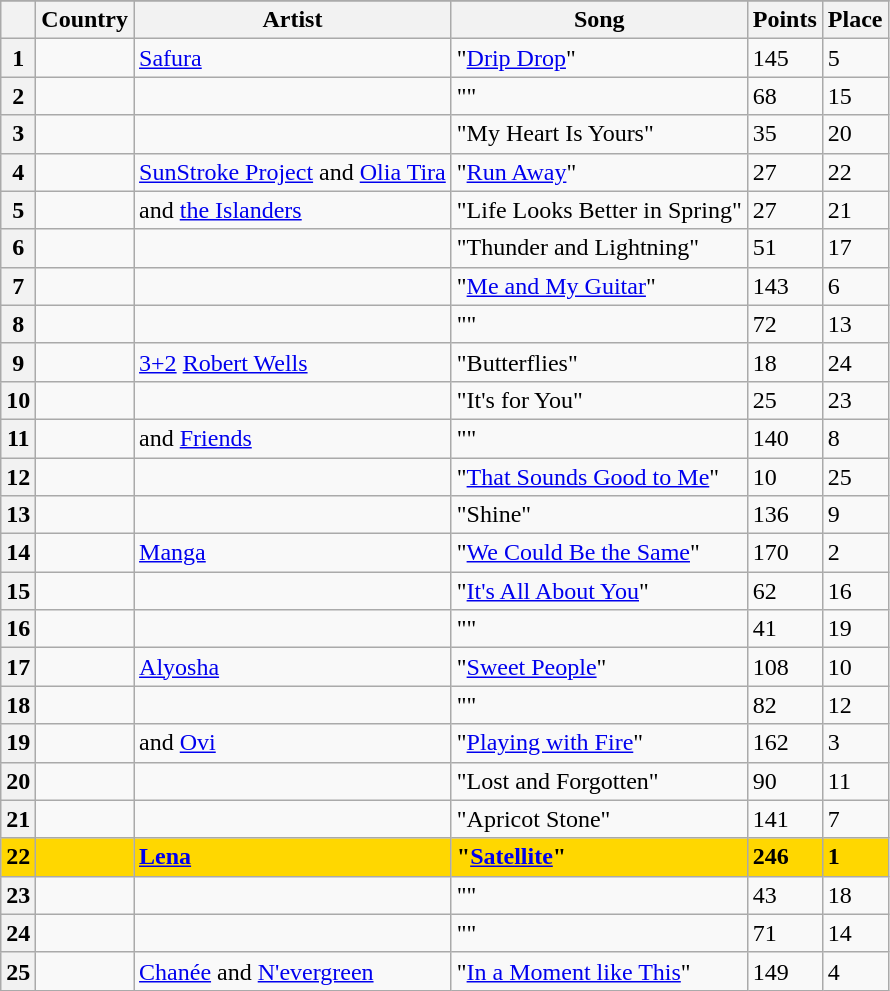<table class="sortable wikitable plainrowheaders">
<tr>
</tr>
<tr>
<th scope="col"></th>
<th scope="col">Country</th>
<th scope="col">Artist</th>
<th scope="col">Song</th>
<th scope="col">Points</th>
<th scope="col">Place</th>
</tr>
<tr>
<th scope="row" style="text-align:center;">1</th>
<td></td>
<td><a href='#'>Safura</a></td>
<td>"<a href='#'>Drip Drop</a>"</td>
<td>145</td>
<td>5</td>
</tr>
<tr>
<th scope="row" style="text-align:center;">2</th>
<td></td>
<td></td>
<td>""</td>
<td>68</td>
<td>15</td>
</tr>
<tr>
<th scope="row" style="text-align:center;">3</th>
<td></td>
<td></td>
<td>"My Heart Is Yours"</td>
<td>35</td>
<td>20</td>
</tr>
<tr>
<th scope="row" style="text-align:center;">4</th>
<td></td>
<td><a href='#'>SunStroke Project</a> and <a href='#'>Olia Tira</a></td>
<td>"<a href='#'>Run Away</a>"</td>
<td>27</td>
<td>22</td>
</tr>
<tr>
<th scope="row" style="text-align:center;">5</th>
<td></td>
<td> and <a href='#'>the Islanders</a></td>
<td>"Life Looks Better in Spring"</td>
<td>27</td>
<td>21</td>
</tr>
<tr>
<th scope="row" style="text-align:center;">6</th>
<td></td>
<td></td>
<td>"Thunder and Lightning"</td>
<td>51</td>
<td>17</td>
</tr>
<tr>
<th scope="row" style="text-align:center;">7</th>
<td></td>
<td></td>
<td>"<a href='#'>Me and My Guitar</a>"</td>
<td>143</td>
<td>6</td>
</tr>
<tr>
<th scope="row" style="text-align:center;">8</th>
<td></td>
<td></td>
<td>""</td>
<td>72</td>
<td>13</td>
</tr>
<tr>
<th scope="row" style="text-align:center;">9</th>
<td></td>
<td><a href='#'>3+2</a>  <a href='#'>Robert Wells</a></td>
<td>"Butterflies"</td>
<td>18</td>
<td>24</td>
</tr>
<tr>
<th scope="row" style="text-align:center;">10</th>
<td></td>
<td></td>
<td>"It's for You"</td>
<td>25</td>
<td>23</td>
</tr>
<tr>
<th scope="row" style="text-align:center;">11</th>
<td></td>
<td> and <a href='#'>Friends</a></td>
<td>""</td>
<td>140</td>
<td>8</td>
</tr>
<tr>
<th scope="row" style="text-align:center;">12</th>
<td></td>
<td></td>
<td>"<a href='#'>That Sounds Good to Me</a>"</td>
<td>10</td>
<td>25</td>
</tr>
<tr>
<th scope="row" style="text-align:center;">13</th>
<td></td>
<td></td>
<td>"Shine"</td>
<td>136</td>
<td>9</td>
</tr>
<tr>
<th scope="row" style="text-align:center;">14</th>
<td></td>
<td><a href='#'>Manga</a></td>
<td>"<a href='#'>We Could Be the Same</a>"</td>
<td>170</td>
<td>2</td>
</tr>
<tr>
<th scope="row" style="text-align:center;">15</th>
<td></td>
<td></td>
<td>"<a href='#'>It's All About You</a>"</td>
<td>62</td>
<td>16</td>
</tr>
<tr>
<th scope="row" style="text-align:center;">16</th>
<td></td>
<td></td>
<td>""</td>
<td>41</td>
<td>19</td>
</tr>
<tr>
<th scope="row" style="text-align:center;">17</th>
<td></td>
<td><a href='#'>Alyosha</a></td>
<td>"<a href='#'>Sweet People</a>"</td>
<td>108</td>
<td>10</td>
</tr>
<tr>
<th scope="row" style="text-align:center;">18</th>
<td></td>
<td></td>
<td>""</td>
<td>82</td>
<td>12</td>
</tr>
<tr>
<th scope="row" style="text-align:center;">19</th>
<td></td>
<td> and <a href='#'>Ovi</a></td>
<td>"<a href='#'>Playing with Fire</a>"</td>
<td>162</td>
<td>3</td>
</tr>
<tr>
<th scope="row" style="text-align:center;">20</th>
<td></td>
<td></td>
<td>"Lost and Forgotten"</td>
<td>90</td>
<td>11</td>
</tr>
<tr>
<th scope="row" style="text-align:center;">21</th>
<td></td>
<td></td>
<td>"Apricot Stone"</td>
<td>141</td>
<td>7</td>
</tr>
<tr style="font-weight:bold; background:gold;">
<th scope="row" style="text-align:center; font-weight:bold; background:gold;">22</th>
<td></td>
<td><a href='#'>Lena</a></td>
<td>"<a href='#'>Satellite</a>"</td>
<td>246</td>
<td>1</td>
</tr>
<tr>
<th scope="row" style="text-align:center;">23</th>
<td></td>
<td></td>
<td>""</td>
<td>43</td>
<td>18</td>
</tr>
<tr>
<th scope="row" style="text-align:center;">24</th>
<td></td>
<td></td>
<td>""</td>
<td>71</td>
<td>14</td>
</tr>
<tr>
<th scope="row" style="text-align:center;">25</th>
<td></td>
<td><a href='#'>Chanée</a> and <a href='#'>N'evergreen</a></td>
<td>"<a href='#'>In a Moment like This</a>"</td>
<td>149</td>
<td>4</td>
</tr>
</table>
